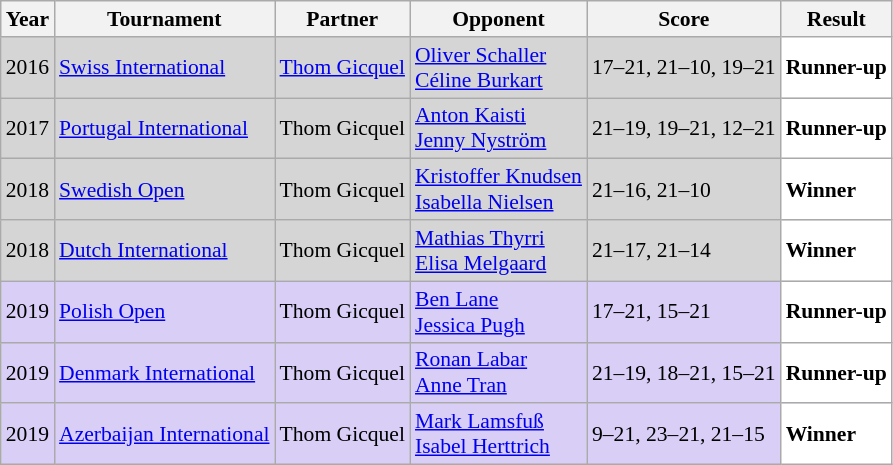<table class="sortable wikitable" style="font-size: 90%;">
<tr>
<th>Year</th>
<th>Tournament</th>
<th>Partner</th>
<th>Opponent</th>
<th>Score</th>
<th>Result</th>
</tr>
<tr style="background:#D5D5D5">
<td align="center">2016</td>
<td align="left"><a href='#'>Swiss International</a></td>
<td align="left"> <a href='#'>Thom Gicquel</a></td>
<td align="left"> <a href='#'>Oliver Schaller</a><br> <a href='#'>Céline Burkart</a></td>
<td align="left">17–21, 21–10, 19–21</td>
<td style="text-align:left; background:white"> <strong>Runner-up</strong></td>
</tr>
<tr style="background:#D5D5D5">
<td align="center">2017</td>
<td align="left"><a href='#'>Portugal International</a></td>
<td align="left"> Thom Gicquel</td>
<td align="left"> <a href='#'>Anton Kaisti</a><br> <a href='#'>Jenny Nyström</a></td>
<td align="left">21–19, 19–21, 12–21</td>
<td style="text-align:left; background:white"> <strong>Runner-up</strong></td>
</tr>
<tr style="background:#D5D5D5">
<td align="center">2018</td>
<td align="left"><a href='#'>Swedish Open</a></td>
<td align="left"> Thom Gicquel</td>
<td align="left"> <a href='#'>Kristoffer Knudsen</a><br> <a href='#'>Isabella Nielsen</a></td>
<td align="left">21–16, 21–10</td>
<td style="text-align:left; background:white"> <strong>Winner</strong></td>
</tr>
<tr style="background:#D5D5D5">
<td align="center">2018</td>
<td align="left"><a href='#'>Dutch International</a></td>
<td align="left"> Thom Gicquel</td>
<td align="left"> <a href='#'>Mathias Thyrri</a><br> <a href='#'>Elisa Melgaard</a></td>
<td align="left">21–17, 21–14</td>
<td style="text-align:left; background:white"> <strong>Winner</strong></td>
</tr>
<tr style="background:#D8CEF6">
<td align="center">2019</td>
<td align="left"><a href='#'>Polish Open</a></td>
<td align="left"> Thom Gicquel</td>
<td align="left"> <a href='#'>Ben Lane</a><br> <a href='#'>Jessica Pugh</a></td>
<td align="left">17–21, 15–21</td>
<td style="text-align:left; background:white"> <strong>Runner-up</strong></td>
</tr>
<tr style="background:#D8CEF6">
<td align="center">2019</td>
<td align="left"><a href='#'>Denmark International</a></td>
<td align="left"> Thom Gicquel</td>
<td align="left"> <a href='#'>Ronan Labar</a><br> <a href='#'>Anne Tran</a></td>
<td align="left">21–19, 18–21, 15–21</td>
<td style="text-align:left; background:white"> <strong>Runner-up</strong></td>
</tr>
<tr style="background:#D8CEF6">
<td align="center">2019</td>
<td align="left"><a href='#'>Azerbaijan International</a></td>
<td align="left"> Thom Gicquel</td>
<td align="left"> <a href='#'>Mark Lamsfuß</a><br> <a href='#'>Isabel Herttrich</a></td>
<td align="left">9–21, 23–21, 21–15</td>
<td style="text-align:left; background:white"> <strong>Winner</strong></td>
</tr>
</table>
